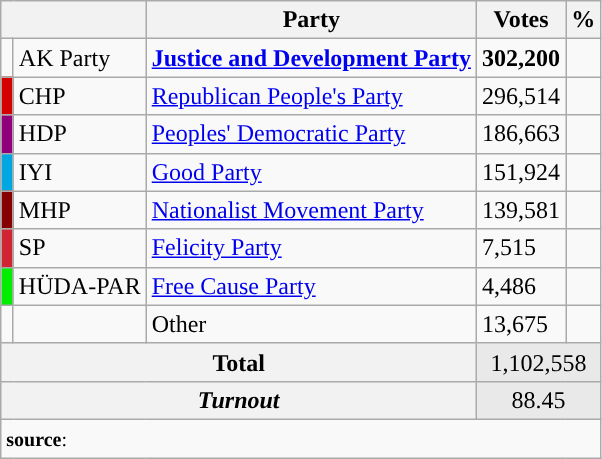<table class="wikitable">
<tr>
<th colspan="2" align="center"></th>
<th align="center">Party</th>
<th align="center">Votes</th>
<th align="center">%</th>
</tr>
<tr align="left">
<td></td>
<td>AK Party</td>
<td><strong><a href='#'>Justice and Development Party</a></strong></td>
<td><strong>302,200</strong></td>
<td><strong></strong></td>
</tr>
<tr align="left">
<td bgcolor="#d50000" width="1"></td>
<td>CHP</td>
<td><a href='#'>Republican People's Party</a></td>
<td>296,514</td>
<td></td>
</tr>
<tr align="left">
<td bgcolor="#91007B" width="1"></td>
<td>HDP</td>
<td><a href='#'>Peoples' Democratic Party</a></td>
<td>186,663</td>
<td></td>
</tr>
<tr align="left">
<td bgcolor="#01A7E1" width="1"></td>
<td>IYI</td>
<td><a href='#'>Good Party</a></td>
<td>151,924</td>
<td></td>
</tr>
<tr align="left">
<td bgcolor="#870000" width="1"></td>
<td>MHP</td>
<td><a href='#'>Nationalist Movement Party</a></td>
<td>139,581</td>
<td></td>
</tr>
<tr align="left">
<td bgcolor="#D02433" width="1"></td>
<td>SP</td>
<td><a href='#'>Felicity Party</a></td>
<td>7,515</td>
<td></td>
</tr>
<tr align="left">
<td bgcolor="#Green" width="1"></td>
<td>HÜDA-PAR</td>
<td><a href='#'>Free Cause Party</a></td>
<td>4,486</td>
<td></td>
</tr>
<tr align="left">
<td bgcolor="" width="1"></td>
<td></td>
<td>Other</td>
<td>13,675</td>
<td></td>
</tr>
<tr align="left" style="background-color:#E9E9E9">
<th colspan="3" align="center"><strong>Total</strong></th>
<td colspan="5" align="center">1,102,558</td>
</tr>
<tr align="left" style="background-color:#E9E9E9">
<th colspan="3" align="center"><em>Turnout</em></th>
<td colspan="5" align="center">88.45</td>
</tr>
<tr>
<td colspan="9" align="left"><small><strong>source</strong>: </small></td>
</tr>
</table>
